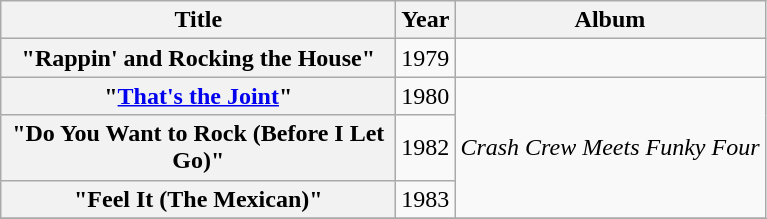<table class="wikitable plainrowheaders" style="text-align:center;">
<tr>
<th scope="col" style="width:16em;">Title</th>
<th scope="col">Year</th>
<th scope="col">Album</th>
</tr>
<tr>
<th scope="row">"Rappin' and Rocking the House"</th>
<td>1979</td>
<td></td>
</tr>
<tr>
<th scope="row">"<a href='#'>That's the Joint</a>"</th>
<td>1980</td>
<td rowspan="3"><em>Crash Crew Meets Funky Four</em></td>
</tr>
<tr>
<th scope="row">"Do You Want to Rock (Before I Let Go)"</th>
<td>1982</td>
</tr>
<tr>
<th scope="row">"Feel It (The Mexican)"</th>
<td>1983</td>
</tr>
<tr>
</tr>
</table>
